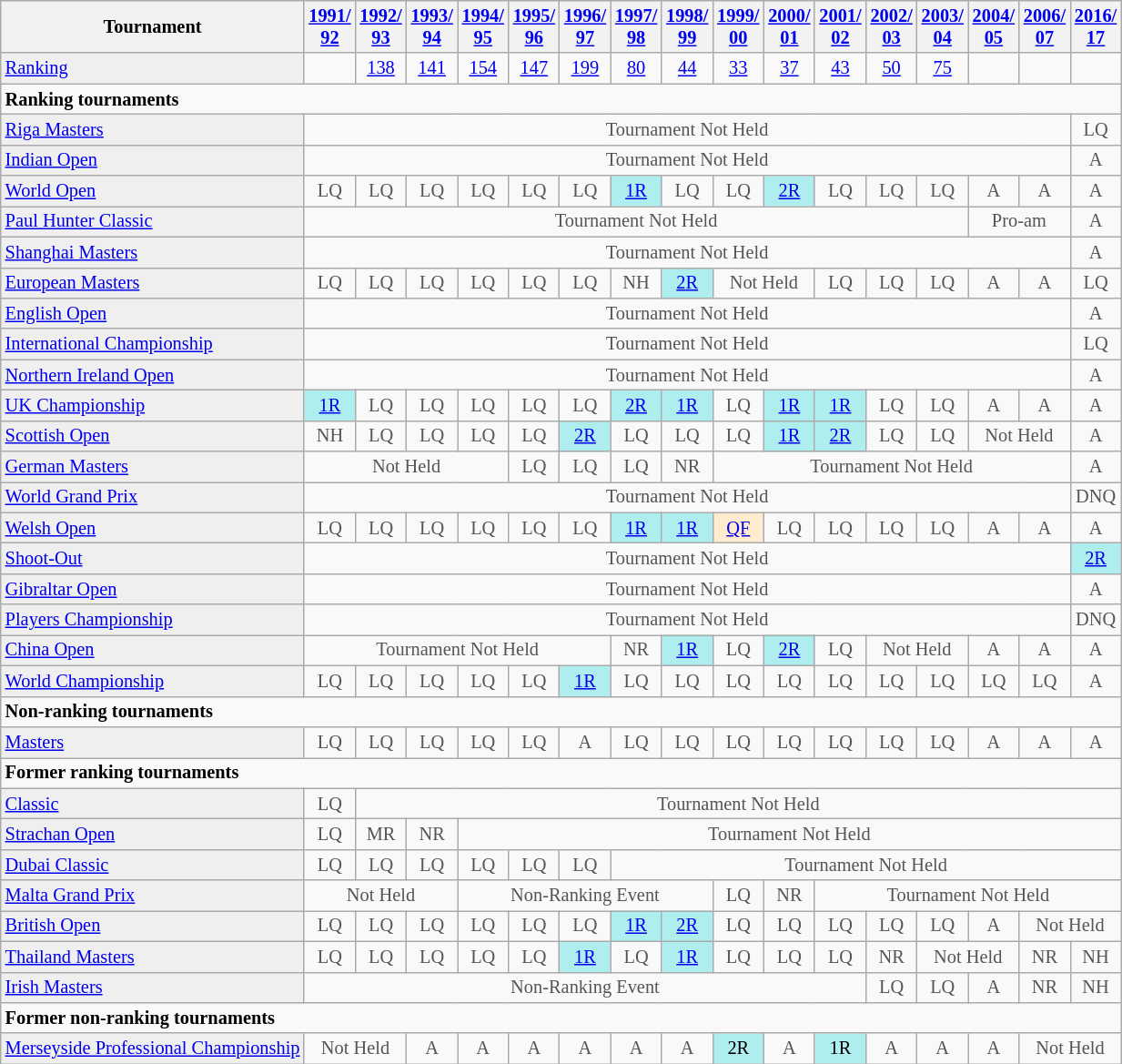<table class="wikitable"  style="font-size:85%;">
<tr>
<th>Tournament</th>
<th><a href='#'>1991/<br>92</a></th>
<th><a href='#'>1992/<br>93</a></th>
<th><a href='#'>1993/<br>94</a></th>
<th><a href='#'>1994/<br>95</a></th>
<th><a href='#'>1995/<br>96</a></th>
<th><a href='#'>1996/<br>97</a></th>
<th><a href='#'>1997/<br>98</a></th>
<th><a href='#'>1998/<br>99</a></th>
<th><a href='#'>1999/<br>00</a></th>
<th><a href='#'>2000/<br>01</a></th>
<th><a href='#'>2001/<br>02</a></th>
<th><a href='#'>2002/<br>03</a></th>
<th><a href='#'>2003/<br>04</a></th>
<th><a href='#'>2004/<br>05</a></th>
<th><a href='#'>2006/<br>07</a></th>
<th><a href='#'>2016/<br>17</a></th>
</tr>
<tr>
<td style="background:#EFEFEF;"><a href='#'>Ranking</a></td>
<td align="center"></td>
<td style="text-align:center;"><a href='#'>138</a></td>
<td style="text-align:center;"><a href='#'>141</a></td>
<td style="text-align:center;"><a href='#'>154</a></td>
<td style="text-align:center;"><a href='#'>147</a></td>
<td style="text-align:center;"><a href='#'>199</a></td>
<td style="text-align:center;"><a href='#'>80</a></td>
<td style="text-align:center;"><a href='#'>44</a></td>
<td style="text-align:center;"><a href='#'>33</a></td>
<td style="text-align:center;"><a href='#'>37</a></td>
<td style="text-align:center;"><a href='#'>43</a></td>
<td style="text-align:center;"><a href='#'>50</a></td>
<td style="text-align:center;"><a href='#'>75</a></td>
<td align="center"></td>
<td align="center"></td>
<td align="center"></td>
</tr>
<tr>
<td colspan="30"><strong>Ranking tournaments</strong></td>
</tr>
<tr>
<td style="background:#EFEFEF;"><a href='#'>Riga Masters</a></td>
<td align="center" colspan="15" style="color:#555555;">Tournament Not Held</td>
<td align="center" style="color:#555555;">LQ</td>
</tr>
<tr>
<td style="background:#EFEFEF;"><a href='#'>Indian Open</a></td>
<td align="center" colspan="15" style="color:#555555;">Tournament Not Held</td>
<td align="center" style="color:#555555;">A</td>
</tr>
<tr>
<td style="background:#EFEFEF;"><a href='#'>World Open</a></td>
<td align="center" style="color:#555555;">LQ</td>
<td align="center" style="color:#555555;">LQ</td>
<td align="center" style="color:#555555;">LQ</td>
<td align="center" style="color:#555555;">LQ</td>
<td align="center" style="color:#555555;">LQ</td>
<td align="center" style="color:#555555;">LQ</td>
<td align="center" style="background:#afeeee;"><a href='#'>1R</a></td>
<td align="center" style="color:#555555;">LQ</td>
<td align="center" style="color:#555555;">LQ</td>
<td align="center" style="background:#afeeee;"><a href='#'>2R</a></td>
<td align="center" style="color:#555555;">LQ</td>
<td align="center" style="color:#555555;">LQ</td>
<td align="center" style="color:#555555;">LQ</td>
<td align="center" style="color:#555555;">A</td>
<td align="center" style="color:#555555;">A</td>
<td align="center" style="color:#555555;">A</td>
</tr>
<tr>
<td style="background:#EFEFEF;"><a href='#'>Paul Hunter Classic</a></td>
<td align="center" colspan="13" style="color:#555555;">Tournament Not Held</td>
<td align="center" colspan="2" style="color:#555555;">Pro-am</td>
<td align="center" style="color:#555555;">A</td>
</tr>
<tr>
<td style="background:#EFEFEF;"><a href='#'>Shanghai Masters</a></td>
<td align="center" colspan="15" style="color:#555555;">Tournament Not Held</td>
<td align="center" style="color:#555555;">A</td>
</tr>
<tr>
<td style="background:#EFEFEF;"><a href='#'>European Masters</a></td>
<td align="center" style="color:#555555;">LQ</td>
<td align="center" style="color:#555555;">LQ</td>
<td align="center" style="color:#555555;">LQ</td>
<td align="center" style="color:#555555;">LQ</td>
<td align="center" style="color:#555555;">LQ</td>
<td align="center" style="color:#555555;">LQ</td>
<td align="center" style="color:#555555;">NH</td>
<td align="center" style="background:#afeeee;"><a href='#'>2R</a></td>
<td align="center" colspan="2" style="color:#555555;">Not Held</td>
<td align="center" style="color:#555555;">LQ</td>
<td align="center" style="color:#555555;">LQ</td>
<td align="center" style="color:#555555;">LQ</td>
<td align="center" style="color:#555555;">A</td>
<td align="center" style="color:#555555;">A</td>
<td align="center" style="color:#555555;">LQ</td>
</tr>
<tr>
<td style="background:#EFEFEF;"><a href='#'>English Open</a></td>
<td align="center" colspan="15" style="color:#555555;">Tournament Not Held</td>
<td align="center" style="color:#555555;">A</td>
</tr>
<tr>
<td style="background:#EFEFEF;"><a href='#'>International Championship</a></td>
<td align="center" colspan="15" style="color:#555555;">Tournament Not Held</td>
<td align="center" style="color:#555555;">LQ</td>
</tr>
<tr>
<td style="background:#EFEFEF;"><a href='#'>Northern Ireland Open</a></td>
<td align="center" colspan="15" style="color:#555555;">Tournament Not Held</td>
<td align="center" style="color:#555555;">A</td>
</tr>
<tr>
<td style="background:#EFEFEF;"><a href='#'>UK Championship</a></td>
<td align="center" style="background:#afeeee;"><a href='#'>1R</a></td>
<td align="center" style="color:#555555;">LQ</td>
<td align="center" style="color:#555555;">LQ</td>
<td align="center" style="color:#555555;">LQ</td>
<td align="center" style="color:#555555;">LQ</td>
<td align="center" style="color:#555555;">LQ</td>
<td align="center" style="background:#afeeee;"><a href='#'>2R</a></td>
<td align="center" style="background:#afeeee;"><a href='#'>1R</a></td>
<td align="center" style="color:#555555;">LQ</td>
<td align="center" style="background:#afeeee;"><a href='#'>1R</a></td>
<td align="center" style="background:#afeeee;"><a href='#'>1R</a></td>
<td align="center" style="color:#555555;">LQ</td>
<td align="center" style="color:#555555;">LQ</td>
<td align="center" style="color:#555555;">A</td>
<td align="center" style="color:#555555;">A</td>
<td align="center" style="color:#555555;">A</td>
</tr>
<tr>
<td style="background:#EFEFEF;"><a href='#'>Scottish Open</a></td>
<td align="center" style="color:#555555;">NH</td>
<td align="center" style="color:#555555;">LQ</td>
<td align="center" style="color:#555555;">LQ</td>
<td align="center" style="color:#555555;">LQ</td>
<td align="center" style="color:#555555;">LQ</td>
<td align="center" style="background:#afeeee;"><a href='#'>2R</a></td>
<td align="center" style="color:#555555;">LQ</td>
<td align="center" style="color:#555555;">LQ</td>
<td align="center" style="color:#555555;">LQ</td>
<td align="center" style="background:#afeeee;"><a href='#'>1R</a></td>
<td align="center" style="background:#afeeee;"><a href='#'>2R</a></td>
<td align="center" style="color:#555555;">LQ</td>
<td align="center" style="color:#555555;">LQ</td>
<td align="center" colspan="2" style="color:#555555;">Not Held</td>
<td align="center" style="color:#555555;">A</td>
</tr>
<tr>
<td style="background:#EFEFEF;"><a href='#'>German Masters</a></td>
<td align="center" colspan="4" style="color:#555555;">Not Held</td>
<td align="center" style="color:#555555;">LQ</td>
<td align="center" style="color:#555555;">LQ</td>
<td align="center" style="color:#555555;">LQ</td>
<td align="center" style="color:#555555;">NR</td>
<td align="center" colspan="7" style="color:#555555;">Tournament Not Held</td>
<td align="center" style="color:#555555;">A</td>
</tr>
<tr>
<td style="background:#EFEFEF;"><a href='#'>World Grand Prix</a></td>
<td align="center" colspan="15" style="color:#555555;">Tournament Not Held</td>
<td align="center" style="color:#555555;">DNQ</td>
</tr>
<tr>
<td style="background:#EFEFEF;"><a href='#'>Welsh Open</a></td>
<td align="center" style="color:#555555;">LQ</td>
<td align="center" style="color:#555555;">LQ</td>
<td align="center" style="color:#555555;">LQ</td>
<td align="center" style="color:#555555;">LQ</td>
<td align="center" style="color:#555555;">LQ</td>
<td align="center" style="color:#555555;">LQ</td>
<td align="center" style="background:#afeeee;"><a href='#'>1R</a></td>
<td align="center" style="background:#afeeee;"><a href='#'>1R</a></td>
<td align="center" style="background:#ffebcd;"><a href='#'>QF</a></td>
<td align="center" style="color:#555555;">LQ</td>
<td align="center" style="color:#555555;">LQ</td>
<td align="center" style="color:#555555;">LQ</td>
<td align="center" style="color:#555555;">LQ</td>
<td align="center" style="color:#555555;">A</td>
<td align="center" style="color:#555555;">A</td>
<td align="center" style="color:#555555;">A</td>
</tr>
<tr>
<td style="background:#EFEFEF;"><a href='#'>Shoot-Out</a></td>
<td align="center" colspan="15" style="color:#555555;">Tournament Not Held</td>
<td align="center" style="background:#afeeee;"><a href='#'>2R</a></td>
</tr>
<tr>
<td style="background:#EFEFEF;"><a href='#'>Gibraltar Open</a></td>
<td align="center" colspan="15" style="color:#555555;">Tournament Not Held</td>
<td align="center" style="color:#555555;">A</td>
</tr>
<tr>
<td style="background:#EFEFEF;"><a href='#'>Players Championship</a></td>
<td align="center" colspan="15" style="color:#555555;">Tournament Not Held</td>
<td align="center" style="color:#555555;">DNQ</td>
</tr>
<tr>
<td style="background:#EFEFEF;"><a href='#'>China Open</a></td>
<td align="center" colspan="6" style="color:#555555;">Tournament Not Held</td>
<td align="center" style="color:#555555;">NR</td>
<td align="center" style="background:#afeeee;"><a href='#'>1R</a></td>
<td align="center" style="color:#555555;">LQ</td>
<td align="center" style="background:#afeeee;"><a href='#'>2R</a></td>
<td align="center" style="color:#555555;">LQ</td>
<td align="center" colspan="2" style="color:#555555;">Not Held</td>
<td align="center" style="color:#555555;">A</td>
<td align="center" style="color:#555555;">A</td>
<td align="center" style="color:#555555;">A</td>
</tr>
<tr>
<td style="background:#EFEFEF;"><a href='#'>World Championship</a></td>
<td align="center" style="color:#555555;">LQ</td>
<td align="center" style="color:#555555;">LQ</td>
<td align="center" style="color:#555555;">LQ</td>
<td align="center" style="color:#555555;">LQ</td>
<td align="center" style="color:#555555;">LQ</td>
<td align="center" style="background:#afeeee;"><a href='#'>1R</a></td>
<td align="center" style="color:#555555;">LQ</td>
<td align="center" style="color:#555555;">LQ</td>
<td align="center" style="color:#555555;">LQ</td>
<td align="center" style="color:#555555;">LQ</td>
<td align="center" style="color:#555555;">LQ</td>
<td align="center" style="color:#555555;">LQ</td>
<td align="center" style="color:#555555;">LQ</td>
<td align="center" style="color:#555555;">LQ</td>
<td align="center" style="color:#555555;">LQ</td>
<td align="center" style="color:#555555;">A</td>
</tr>
<tr>
<td colspan="30"><strong>Non-ranking tournaments</strong></td>
</tr>
<tr>
<td style="background:#EFEFEF;"><a href='#'>Masters</a></td>
<td align="center" style="color:#555555;">LQ</td>
<td align="center" style="color:#555555;">LQ</td>
<td align="center" style="color:#555555;">LQ</td>
<td align="center" style="color:#555555;">LQ</td>
<td align="center" style="color:#555555;">LQ</td>
<td align="center" style="color:#555555;">A</td>
<td align="center" style="color:#555555;">LQ</td>
<td align="center" style="color:#555555;">LQ</td>
<td align="center" style="color:#555555;">LQ</td>
<td align="center" style="color:#555555;">LQ</td>
<td align="center" style="color:#555555;">LQ</td>
<td align="center" style="color:#555555;">LQ</td>
<td align="center" style="color:#555555;">LQ</td>
<td align="center" style="color:#555555;">A</td>
<td align="center" style="color:#555555;">A</td>
<td align="center" style="color:#555555;">A</td>
</tr>
<tr>
<td colspan="30"><strong>Former ranking tournaments</strong></td>
</tr>
<tr>
<td style="background:#EFEFEF;"><a href='#'>Classic</a></td>
<td align="center" style="color:#555555;">LQ</td>
<td align="center" colspan="15" style="color:#555555;">Tournament Not Held</td>
</tr>
<tr>
<td style="background:#EFEFEF;"><a href='#'>Strachan Open</a></td>
<td align="center" style="color:#555555;">LQ</td>
<td align="center" style="color:#555555;">MR</td>
<td align="center" style="color:#555555;">NR</td>
<td align="center" colspan="13" style="color:#555555;">Tournament Not Held</td>
</tr>
<tr>
<td style="background:#EFEFEF;"><a href='#'>Dubai Classic</a></td>
<td align="center" style="color:#555555;">LQ</td>
<td align="center" style="color:#555555;">LQ</td>
<td align="center" style="color:#555555;">LQ</td>
<td align="center" style="color:#555555;">LQ</td>
<td align="center" style="color:#555555;">LQ</td>
<td align="center" style="color:#555555;">LQ</td>
<td align="center" colspan="10" style="color:#555555;">Tournament Not Held</td>
</tr>
<tr>
<td style="background:#EFEFEF;"><a href='#'>Malta Grand Prix</a></td>
<td align="center" colspan="3" style="color:#555555;">Not Held</td>
<td align="center" colspan="5" style="color:#555555;">Non-Ranking Event</td>
<td align="center" style="color:#555555;">LQ</td>
<td align="center" style="color:#555555;">NR</td>
<td align="center" colspan="6" style="color:#555555;">Tournament Not Held</td>
</tr>
<tr>
<td style="background:#EFEFEF;"><a href='#'>British Open</a></td>
<td align="center" style="color:#555555;">LQ</td>
<td align="center" style="color:#555555;">LQ</td>
<td align="center" style="color:#555555;">LQ</td>
<td align="center" style="color:#555555;">LQ</td>
<td align="center" style="color:#555555;">LQ</td>
<td align="center" style="color:#555555;">LQ</td>
<td align="center" style="background:#afeeee;"><a href='#'>1R</a></td>
<td align="center" style="background:#afeeee;"><a href='#'>2R</a></td>
<td align="center" style="color:#555555;">LQ</td>
<td align="center" style="color:#555555;">LQ</td>
<td align="center" style="color:#555555;">LQ</td>
<td align="center" style="color:#555555;">LQ</td>
<td align="center" style="color:#555555;">LQ</td>
<td align="center" style="color:#555555;">A</td>
<td align="center" colspan="2" style="color:#555555;">Not Held</td>
</tr>
<tr>
<td style="background:#EFEFEF;"><a href='#'>Thailand Masters</a></td>
<td align="center" style="color:#555555;">LQ</td>
<td align="center" style="color:#555555;">LQ</td>
<td align="center" style="color:#555555;">LQ</td>
<td align="center" style="color:#555555;">LQ</td>
<td align="center" style="color:#555555;">LQ</td>
<td align="center" style="background:#afeeee;"><a href='#'>1R</a></td>
<td align="center" style="color:#555555;">LQ</td>
<td align="center" style="background:#afeeee;"><a href='#'>1R</a></td>
<td align="center" style="color:#555555;">LQ</td>
<td align="center" style="color:#555555;">LQ</td>
<td align="center" style="color:#555555;">LQ</td>
<td align="center" style="color:#555555;">NR</td>
<td align="center" colspan="2" style="color:#555555;">Not Held</td>
<td align="center" style="color:#555555;">NR</td>
<td align="center" style="color:#555555;">NH</td>
</tr>
<tr>
<td style="background:#EFEFEF;"><a href='#'>Irish Masters</a></td>
<td align="center" colspan="11" style="color:#555555;">Non-Ranking Event</td>
<td align="center" style="color:#555555;">LQ</td>
<td align="center" style="color:#555555;">LQ</td>
<td align="center" style="color:#555555;">A</td>
<td align="center" style="color:#555555;">NR</td>
<td align="center" style="color:#555555;">NH</td>
</tr>
<tr>
<td colspan="30"><strong>Former non-ranking tournaments</strong></td>
</tr>
<tr>
<td style="background:#EFEFEF;"><a href='#'>Merseyside Professional Championship</a></td>
<td align="center" colspan="2" style="color:#555555;">Not Held</td>
<td align="center" style="color:#555555;">A</td>
<td align="center" style="color:#555555;">A</td>
<td align="center" style="color:#555555;">A</td>
<td align="center" style="color:#555555;">A</td>
<td align="center" style="color:#555555;">A</td>
<td align="center" style="color:#555555;">A</td>
<td align="center" style="background:#afeeee;">2R</td>
<td align="center" style="color:#555555;">A</td>
<td align="center" style="background:#afeeee;">1R</td>
<td align="center" style="color:#555555;">A</td>
<td align="center" style="color:#555555;">A</td>
<td align="center" style="color:#555555;">A</td>
<td align="center" colspan="2" style="color:#555555;">Not Held</td>
</tr>
</table>
